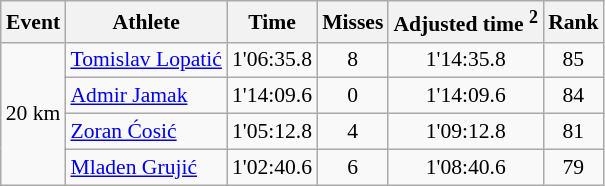<table class="wikitable" style="font-size:90%">
<tr>
<th>Event</th>
<th>Athlete</th>
<th>Time</th>
<th>Misses</th>
<th>Adjusted time <sup>2</sup></th>
<th>Rank</th>
</tr>
<tr>
<td rowspan="4">20 km</td>
<td><a href='#'>Tomislav Lopatić</a></td>
<td align="center">1'06:35.8</td>
<td align="center">8</td>
<td align="center">1'14:35.8</td>
<td align="center">85</td>
</tr>
<tr>
<td><a href='#'>Admir Jamak</a></td>
<td align="center">1'14:09.6</td>
<td align="center">0</td>
<td align="center">1'14:09.6</td>
<td align="center">84</td>
</tr>
<tr>
<td><a href='#'>Zoran Ćosić</a></td>
<td align="center">1'05:12.8</td>
<td align="center">4</td>
<td align="center">1'09:12.8</td>
<td align="center">81</td>
</tr>
<tr>
<td><a href='#'>Mladen Grujić</a></td>
<td align="center">1'02:40.6</td>
<td align="center">6</td>
<td align="center">1'08:40.6</td>
<td align="center">79</td>
</tr>
</table>
